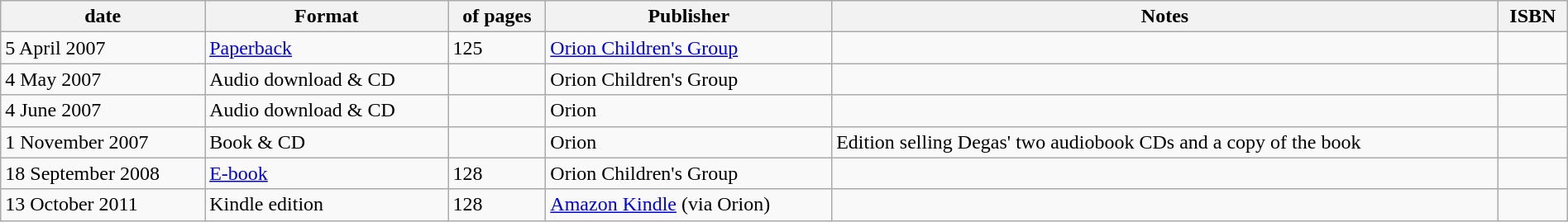<table class="wikitable"; width="100%">
<tr>
<th> date</th>
<th>Format</th>
<th> of pages</th>
<th>Publisher</th>
<th>Notes</th>
<th>ISBN</th>
</tr>
<tr>
<td>5 April 2007</td>
<td><a href='#'>Paperback</a></td>
<td>125</td>
<td><a href='#'>Orion Children's Group</a></td>
<td></td>
<td></td>
</tr>
<tr>
<td>4 May 2007</td>
<td>Audio download & CD</td>
<td></td>
<td>Orion Children's Group</td>
<td></td>
<td></td>
</tr>
<tr>
<td>4 June 2007</td>
<td>Audio download & CD</td>
<td></td>
<td>Orion</td>
<td></td>
<td></td>
</tr>
<tr>
<td>1 November 2007</td>
<td>Book & CD</td>
<td></td>
<td>Orion</td>
<td>Edition selling Degas' two audiobook CDs and a copy of the book</td>
<td></td>
</tr>
<tr>
<td>18 September 2008</td>
<td><a href='#'>E-book</a></td>
<td>128</td>
<td>Orion Children's Group</td>
<td></td>
<td></td>
</tr>
<tr>
<td>13 October 2011</td>
<td>Kindle edition</td>
<td>128</td>
<td><a href='#'>Amazon Kindle</a> (via Orion)</td>
<td></td>
<td></td>
</tr>
</table>
